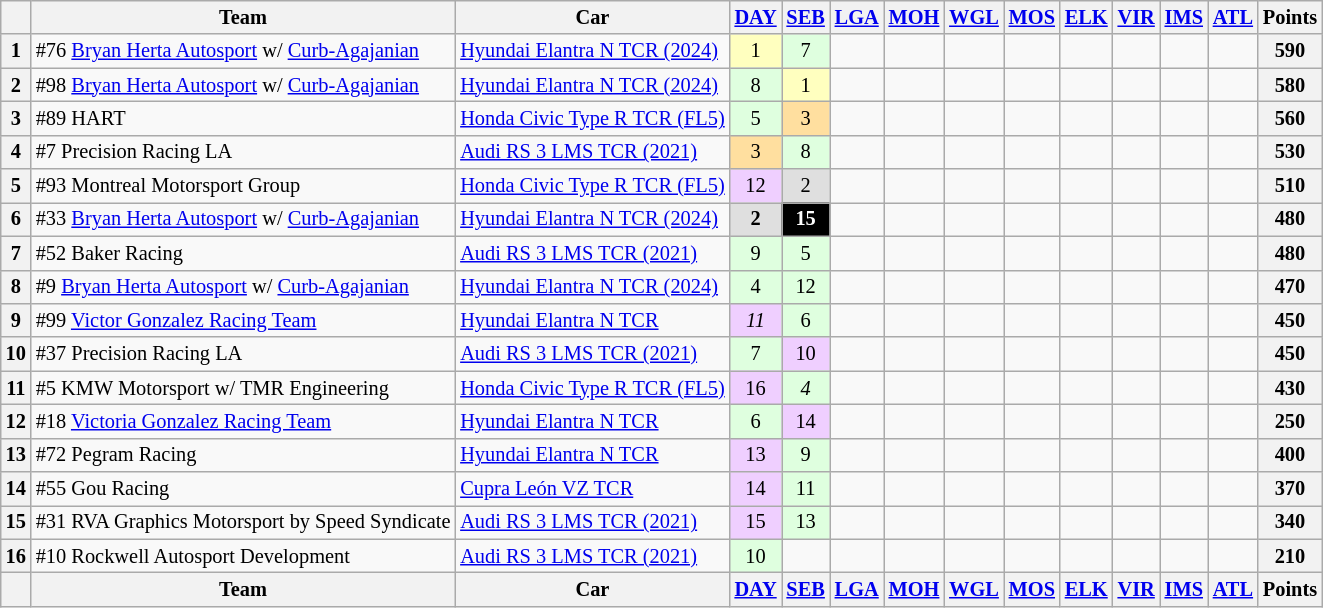<table class="wikitable" style="font-size:85%; text-align:center;">
<tr>
<th></th>
<th>Team</th>
<th>Car</th>
<th><a href='#'>DAY</a></th>
<th><a href='#'>SEB</a></th>
<th><a href='#'>LGA</a></th>
<th><a href='#'>MOH</a></th>
<th><a href='#'>WGL</a></th>
<th><a href='#'>MOS</a></th>
<th><a href='#'>ELK</a></th>
<th><a href='#'>VIR</a></th>
<th><a href='#'>IMS</a></th>
<th><a href='#'>ATL</a></th>
<th>Points</th>
</tr>
<tr>
<th>1</th>
<td align=left>#76 <a href='#'>Bryan Herta Autosport</a> w/ <a href='#'>Curb-Agajanian</a></td>
<td align=left><a href='#'>Hyundai Elantra N TCR (2024)</a></td>
<td style="background:#ffffbf">1</td>
<td style="background:#dfffdf">7</td>
<td style="background:#"></td>
<td style="background:#"></td>
<td style="background:#"></td>
<td style="background:#"></td>
<td style="background:#"></td>
<td style="background:#"></td>
<td style="background:#"></td>
<td style="background:#"></td>
<th>590</th>
</tr>
<tr>
<th>2</th>
<td align=left>#98 <a href='#'>Bryan Herta Autosport</a> w/ <a href='#'>Curb-Agajanian</a></td>
<td align=left><a href='#'>Hyundai Elantra N TCR (2024)</a></td>
<td style="background:#dfffdf">8</td>
<td style="background:#ffffbf">1</td>
<td style="background:#"></td>
<td style="background:#"></td>
<td style="background:#"></td>
<td style="background:#"></td>
<td style="background:#"></td>
<td style="background:#"></td>
<td style="background:#"></td>
<td style="background:#"></td>
<th>580</th>
</tr>
<tr>
<th>3</th>
<td align=left>#89 HART</td>
<td align=left><a href='#'>Honda Civic Type R TCR (FL5)</a></td>
<td style="background:#dfffdf">5</td>
<td style="background:#ffdf9f">3</td>
<td style="background:#"></td>
<td style="background:#"></td>
<td style="background:#"></td>
<td style="background:#"></td>
<td style="background:#"></td>
<td style="background:#"></td>
<td style="background:#"></td>
<td style="background:#"></td>
<th>560</th>
</tr>
<tr>
<th>4</th>
<td align=left>#7 Precision Racing LA</td>
<td align=left><a href='#'>Audi RS 3 LMS TCR (2021)</a></td>
<td style="background:#ffdf9f">3</td>
<td style="background:#dfffdf">8</td>
<td style="background:#"></td>
<td style="background:#"></td>
<td style="background:#"></td>
<td style="background:#"></td>
<td style="background:#"></td>
<td style="background:#"></td>
<td style="background:#"></td>
<td style="background:#"></td>
<th>530</th>
</tr>
<tr>
<th>5</th>
<td align=left>#93 Montreal Motorsport Group</td>
<td align=left><a href='#'>Honda Civic Type R TCR (FL5)</a></td>
<td style="background:#efcfff">12</td>
<td style="background:#dfdfdf">2</td>
<td style="background:#"></td>
<td style="background:#"></td>
<td style="background:#"></td>
<td style="background:#"></td>
<td style="background:#"></td>
<td style="background:#"></td>
<td style="background:#"></td>
<td style="background:#"></td>
<th>510</th>
</tr>
<tr>
<th>6</th>
<td align=left>#33 <a href='#'>Bryan Herta Autosport</a> w/ <a href='#'>Curb-Agajanian</a></td>
<td align=left><a href='#'>Hyundai Elantra N TCR (2024)</a></td>
<td style="background:#dfdfdf"><strong>2</strong></td>
<td style="background:#000000; color:#ffffff"><strong>15</strong></td>
<td style="background:#"></td>
<td style="background:#"></td>
<td style="background:#"></td>
<td style="background:#"></td>
<td style="background:#"></td>
<td style="background:#"></td>
<td style="background:#"></td>
<td style="background:#"></td>
<th>480</th>
</tr>
<tr>
<th>7</th>
<td align=left>#52 Baker Racing</td>
<td align=left><a href='#'>Audi RS 3 LMS TCR (2021)</a></td>
<td style="background:#dfffdf">9</td>
<td style="background:#dfffdf">5</td>
<td style="background:#"></td>
<td style="background:#"></td>
<td style="background:#"></td>
<td style="background:#"></td>
<td style="background:#"></td>
<td style="background:#"></td>
<td style="background:#"></td>
<td style="background:#"></td>
<th>480</th>
</tr>
<tr>
<th>8</th>
<td align=left>#9 <a href='#'>Bryan Herta Autosport</a> w/ <a href='#'>Curb-Agajanian</a></td>
<td align=left><a href='#'>Hyundai Elantra N TCR (2024)</a></td>
<td style="background:#dfffdf">4</td>
<td style="background:#dfffdf">12</td>
<td style="background:#"></td>
<td style="background:#"></td>
<td style="background:#"></td>
<td style="background:#"></td>
<td style="background:#"></td>
<td style="background:#"></td>
<td style="background:#"></td>
<td style="background:#"></td>
<th>470</th>
</tr>
<tr>
<th>9</th>
<td align=left>#99 <a href='#'>Victor Gonzalez Racing Team</a></td>
<td align=left><a href='#'>Hyundai Elantra N TCR</a></td>
<td style="background:#efcfff"><em>11</em></td>
<td style="background:#dfffdf">6</td>
<td style="background:#"></td>
<td style="background:#"></td>
<td style="background:#"></td>
<td style="background:#"></td>
<td style="background:#"></td>
<td style="background:#"></td>
<td style="background:#"></td>
<td style="background:#"></td>
<th>450</th>
</tr>
<tr>
<th>10</th>
<td align=left>#37 Precision Racing LA</td>
<td align=left><a href='#'>Audi RS 3 LMS TCR (2021)</a></td>
<td style="background:#dfffdf">7</td>
<td style="background:#efcfff">10</td>
<td style="background:#"></td>
<td style="background:#"></td>
<td style="background:#"></td>
<td style="background:#"></td>
<td style="background:#"></td>
<td style="background:#"></td>
<td style="background:#"></td>
<td style="background:#"></td>
<th>450</th>
</tr>
<tr>
<th>11</th>
<td align=left>#5 KMW Motorsport w/ TMR Engineering</td>
<td align=left><a href='#'>Honda Civic Type R TCR (FL5)</a></td>
<td style="background:#efcfff">16</td>
<td style="background:#dfffdf"><em>4</em></td>
<td style="background:#"></td>
<td style="background:#"></td>
<td style="background:#"></td>
<td style="background:#"></td>
<td style="background:#"></td>
<td style="background:#"></td>
<td style="background:#"></td>
<td style="background:#"></td>
<th>430</th>
</tr>
<tr>
<th>12</th>
<td align=left>#18 <a href='#'>Victoria Gonzalez Racing Team</a></td>
<td align=left><a href='#'>Hyundai Elantra N TCR</a></td>
<td style="background:#dfffdf">6</td>
<td style="background:#efcfff">14</td>
<td style="background:#"></td>
<td style="background:#"></td>
<td style="background:#"></td>
<td style="background:#"></td>
<td style="background:#"></td>
<td style="background:#"></td>
<td style="background:#"></td>
<td style="background:#"></td>
<th>250</th>
</tr>
<tr>
<th>13</th>
<td align=left>#72 Pegram Racing</td>
<td align=left><a href='#'>Hyundai Elantra N TCR</a></td>
<td style="background:#efcfff">13</td>
<td style="background:#dfffdf">9</td>
<td style="background:#"></td>
<td style="background:#"></td>
<td style="background:#"></td>
<td style="background:#"></td>
<td style="background:#"></td>
<td style="background:#"></td>
<td style="background:#"></td>
<td style="background:#"></td>
<th>400</th>
</tr>
<tr>
<th>14</th>
<td align=left>#55 Gou Racing</td>
<td align=left><a href='#'>Cupra León VZ TCR</a></td>
<td style="background:#efcfff">14</td>
<td style="background:#dfffdf">11</td>
<td style="background:#"></td>
<td style="background:#"></td>
<td style="background:#"></td>
<td style="background:#"></td>
<td style="background:#"></td>
<td style="background:#"></td>
<td style="background:#"></td>
<td style="background:#"></td>
<th>370</th>
</tr>
<tr>
<th>15</th>
<td align=left>#31 RVA Graphics Motorsport by Speed Syndicate</td>
<td align=left><a href='#'>Audi RS 3 LMS TCR (2021)</a></td>
<td style="background:#efcfff">15</td>
<td style="background:#dfffdf">13</td>
<td style="background:#"></td>
<td style="background:#"></td>
<td style="background:#"></td>
<td style="background:#"></td>
<td style="background:#"></td>
<td style="background:#"></td>
<td style="background:#"></td>
<td style="background:#"></td>
<th>340</th>
</tr>
<tr>
<th>16</th>
<td align=left>#10 Rockwell Autosport Development</td>
<td align=left><a href='#'>Audi RS 3 LMS TCR (2021)</a></td>
<td style="background:#dfffdf">10</td>
<td style="background:#"></td>
<td style="background:#"></td>
<td style="background:#"></td>
<td style="background:#"></td>
<td style="background:#"></td>
<td style="background:#"></td>
<td style="background:#"></td>
<td style="background:#"></td>
<td style="background:#"></td>
<th>210</th>
</tr>
<tr>
<th></th>
<th>Team</th>
<th>Car</th>
<th><a href='#'>DAY</a></th>
<th><a href='#'>SEB</a></th>
<th><a href='#'>LGA</a></th>
<th><a href='#'>MOH</a></th>
<th><a href='#'>WGL</a></th>
<th><a href='#'>MOS</a></th>
<th><a href='#'>ELK</a></th>
<th><a href='#'>VIR</a></th>
<th><a href='#'>IMS</a></th>
<th><a href='#'>ATL</a></th>
<th>Points</th>
</tr>
</table>
